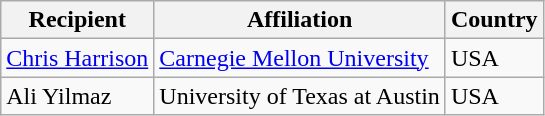<table class="wikitable">
<tr>
<th>Recipient</th>
<th>Affiliation</th>
<th>Country</th>
</tr>
<tr>
<td><a href='#'> Chris Harrison</a></td>
<td><a href='#'>Carnegie Mellon University</a></td>
<td>USA</td>
</tr>
<tr>
<td>Ali Yilmaz</td>
<td>University of Texas at Austin</td>
<td>USA</td>
</tr>
</table>
